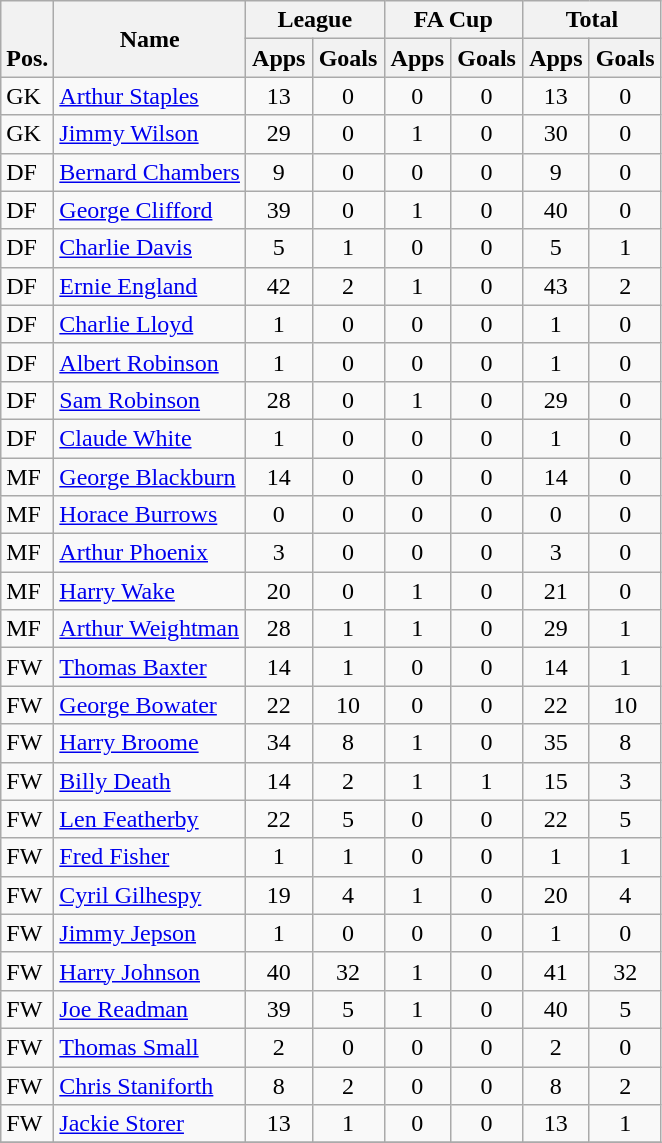<table class="wikitable" style="text-align:center">
<tr>
<th rowspan="2" valign="bottom">Pos.</th>
<th rowspan="2">Name</th>
<th colspan="2" width="85">League</th>
<th colspan="2" width="85">FA Cup</th>
<th colspan="2" width="85">Total</th>
</tr>
<tr>
<th>Apps</th>
<th>Goals</th>
<th>Apps</th>
<th>Goals</th>
<th>Apps</th>
<th>Goals</th>
</tr>
<tr>
<td align="left">GK</td>
<td align="left"> <a href='#'>Arthur Staples</a></td>
<td>13</td>
<td>0</td>
<td>0</td>
<td>0</td>
<td>13</td>
<td>0</td>
</tr>
<tr>
<td align="left">GK</td>
<td align="left"> <a href='#'>Jimmy Wilson</a></td>
<td>29</td>
<td>0</td>
<td>1</td>
<td>0</td>
<td>30</td>
<td>0</td>
</tr>
<tr>
<td align="left">DF</td>
<td align="left"> <a href='#'>Bernard Chambers</a></td>
<td>9</td>
<td>0</td>
<td>0</td>
<td>0</td>
<td>9</td>
<td>0</td>
</tr>
<tr>
<td align="left">DF</td>
<td align="left"> <a href='#'>George Clifford</a></td>
<td>39</td>
<td>0</td>
<td>1</td>
<td>0</td>
<td>40</td>
<td>0</td>
</tr>
<tr>
<td align="left">DF</td>
<td align="left"> <a href='#'>Charlie Davis</a></td>
<td>5</td>
<td>1</td>
<td>0</td>
<td>0</td>
<td>5</td>
<td>1</td>
</tr>
<tr>
<td align="left">DF</td>
<td align="left"> <a href='#'>Ernie England</a></td>
<td>42</td>
<td>2</td>
<td>1</td>
<td>0</td>
<td>43</td>
<td>2</td>
</tr>
<tr>
<td align="left">DF</td>
<td align="left"> <a href='#'>Charlie Lloyd</a></td>
<td>1</td>
<td>0</td>
<td>0</td>
<td>0</td>
<td>1</td>
<td>0</td>
</tr>
<tr>
<td align="left">DF</td>
<td align="left"> <a href='#'>Albert Robinson</a></td>
<td>1</td>
<td>0</td>
<td>0</td>
<td>0</td>
<td>1</td>
<td>0</td>
</tr>
<tr>
<td align="left">DF</td>
<td align="left"> <a href='#'>Sam Robinson</a></td>
<td>28</td>
<td>0</td>
<td>1</td>
<td>0</td>
<td>29</td>
<td>0</td>
</tr>
<tr>
<td align="left">DF</td>
<td align="left"> <a href='#'>Claude White</a></td>
<td>1</td>
<td>0</td>
<td>0</td>
<td>0</td>
<td>1</td>
<td>0</td>
</tr>
<tr>
<td align="left">MF</td>
<td align="left"> <a href='#'>George Blackburn</a></td>
<td>14</td>
<td>0</td>
<td>0</td>
<td>0</td>
<td>14</td>
<td>0</td>
</tr>
<tr>
<td align="left">MF</td>
<td align="left"> <a href='#'>Horace Burrows</a></td>
<td>0</td>
<td>0</td>
<td>0</td>
<td>0</td>
<td>0</td>
<td>0</td>
</tr>
<tr>
<td align="left">MF</td>
<td align="left"> <a href='#'>Arthur Phoenix</a></td>
<td>3</td>
<td>0</td>
<td>0</td>
<td>0</td>
<td>3</td>
<td>0</td>
</tr>
<tr>
<td align="left">MF</td>
<td align="left"> <a href='#'>Harry Wake</a></td>
<td>20</td>
<td>0</td>
<td>1</td>
<td>0</td>
<td>21</td>
<td>0</td>
</tr>
<tr>
<td align="left">MF</td>
<td align="left"> <a href='#'>Arthur Weightman</a></td>
<td>28</td>
<td>1</td>
<td>1</td>
<td>0</td>
<td>29</td>
<td>1</td>
</tr>
<tr>
<td align="left">FW</td>
<td align="left"> <a href='#'>Thomas Baxter</a></td>
<td>14</td>
<td>1</td>
<td>0</td>
<td>0</td>
<td>14</td>
<td>1</td>
</tr>
<tr>
<td align="left">FW</td>
<td align="left"> <a href='#'>George Bowater</a></td>
<td>22</td>
<td>10</td>
<td>0</td>
<td>0</td>
<td>22</td>
<td>10</td>
</tr>
<tr>
<td align="left">FW</td>
<td align="left"> <a href='#'>Harry Broome</a></td>
<td>34</td>
<td>8</td>
<td>1</td>
<td>0</td>
<td>35</td>
<td>8</td>
</tr>
<tr>
<td align="left">FW</td>
<td align="left"> <a href='#'>Billy Death</a></td>
<td>14</td>
<td>2</td>
<td>1</td>
<td>1</td>
<td>15</td>
<td>3</td>
</tr>
<tr>
<td align="left">FW</td>
<td align="left"> <a href='#'>Len Featherby</a></td>
<td>22</td>
<td>5</td>
<td>0</td>
<td>0</td>
<td>22</td>
<td>5</td>
</tr>
<tr>
<td align="left">FW</td>
<td align="left"> <a href='#'>Fred Fisher</a></td>
<td>1</td>
<td>1</td>
<td>0</td>
<td>0</td>
<td>1</td>
<td>1</td>
</tr>
<tr>
<td align="left">FW</td>
<td align="left"> <a href='#'>Cyril Gilhespy</a></td>
<td>19</td>
<td>4</td>
<td>1</td>
<td>0</td>
<td>20</td>
<td>4</td>
</tr>
<tr>
<td align="left">FW</td>
<td align="left"> <a href='#'>Jimmy Jepson</a></td>
<td>1</td>
<td>0</td>
<td>0</td>
<td>0</td>
<td>1</td>
<td>0</td>
</tr>
<tr>
<td align="left">FW</td>
<td align="left"> <a href='#'>Harry Johnson</a></td>
<td>40</td>
<td>32</td>
<td>1</td>
<td>0</td>
<td>41</td>
<td>32</td>
</tr>
<tr>
<td align="left">FW</td>
<td align="left"> <a href='#'>Joe Readman</a></td>
<td>39</td>
<td>5</td>
<td>1</td>
<td>0</td>
<td>40</td>
<td>5</td>
</tr>
<tr>
<td align="left">FW</td>
<td align="left"> <a href='#'>Thomas Small</a></td>
<td>2</td>
<td>0</td>
<td>0</td>
<td>0</td>
<td>2</td>
<td>0</td>
</tr>
<tr>
<td align="left">FW</td>
<td align="left"> <a href='#'>Chris Staniforth</a></td>
<td>8</td>
<td>2</td>
<td>0</td>
<td>0</td>
<td>8</td>
<td>2</td>
</tr>
<tr>
<td align="left">FW</td>
<td align="left"> <a href='#'>Jackie Storer</a></td>
<td>13</td>
<td>1</td>
<td>0</td>
<td>0</td>
<td>13</td>
<td>1</td>
</tr>
<tr>
</tr>
</table>
